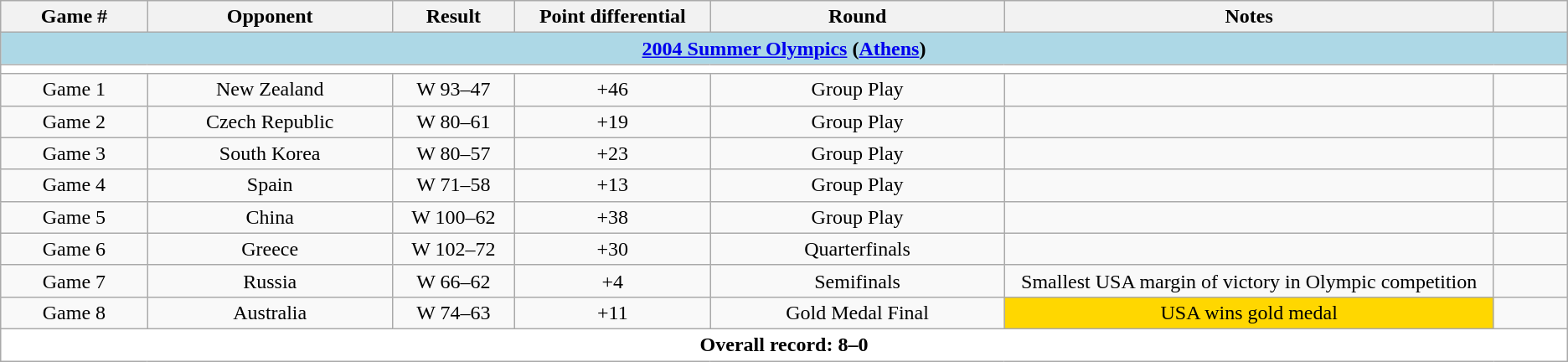<table class="wikitable">
<tr>
<th width=6%>Game #</th>
<th width=10%>Opponent</th>
<th width=05%>Result</th>
<th width=8%>Point differential</th>
<th width=12%>Round</th>
<th width=20%>Notes</th>
<th width=3%></th>
</tr>
<tr>
<td colspan="7"  style="text-align:center; background:lightblue;"><span><strong><a href='#'>2004 Summer Olympics</a> (<a href='#'>Athens</a>)</strong></span></td>
</tr>
<tr>
<td colspan="7"  style="text-align:center; background:white;"></td>
</tr>
<tr>
<td align=center>Game 1</td>
<td align=center>New Zealand</td>
<td align=center>W 93–47</td>
<td align=center>+46</td>
<td align=center>Group Play</td>
<td align=center></td>
<td align=center></td>
</tr>
<tr>
<td align=center>Game 2</td>
<td align=center>Czech Republic</td>
<td align=center>W 80–61</td>
<td align=center>+19</td>
<td align=center>Group Play</td>
<td align=center></td>
<td align=center></td>
</tr>
<tr>
<td align=center>Game 3</td>
<td align=center>South Korea</td>
<td align=center>W 80–57</td>
<td align=center>+23</td>
<td align=center>Group Play</td>
<td align=center></td>
<td align=center></td>
</tr>
<tr>
<td align=center>Game 4</td>
<td align=center>Spain</td>
<td align=center>W 71–58</td>
<td align=center>+13</td>
<td align=center>Group Play</td>
<td align=center></td>
<td align=center></td>
</tr>
<tr>
<td align=center>Game 5</td>
<td align=center>China</td>
<td align=center>W 100–62</td>
<td align=center>+38</td>
<td align=center>Group Play</td>
<td align=center></td>
<td align=center></td>
</tr>
<tr>
<td align=center>Game 6</td>
<td align=center>Greece</td>
<td align=center>W 102–72</td>
<td align=center>+30</td>
<td align=center>Quarterfinals</td>
<td align=center></td>
<td align=center></td>
</tr>
<tr>
<td align=center>Game 7</td>
<td align=center>Russia</td>
<td align=center>W 66–62</td>
<td align=center>+4</td>
<td align=center>Semifinals</td>
<td align=center>Smallest USA margin of victory in Olympic competition</td>
<td align=center></td>
</tr>
<tr>
<td align=center>Game 8</td>
<td align=center>Australia</td>
<td align=center>W 74–63</td>
<td align=center>+11</td>
<td align=center>Gold Medal Final</td>
<td style="text-align:center; background:gold;">USA wins gold medal</td>
<td align=center></td>
</tr>
<tr>
<td colspan="7"  style="text-align:center; background:white;"><span><strong>Overall record: 8–0</strong></span></td>
</tr>
</table>
